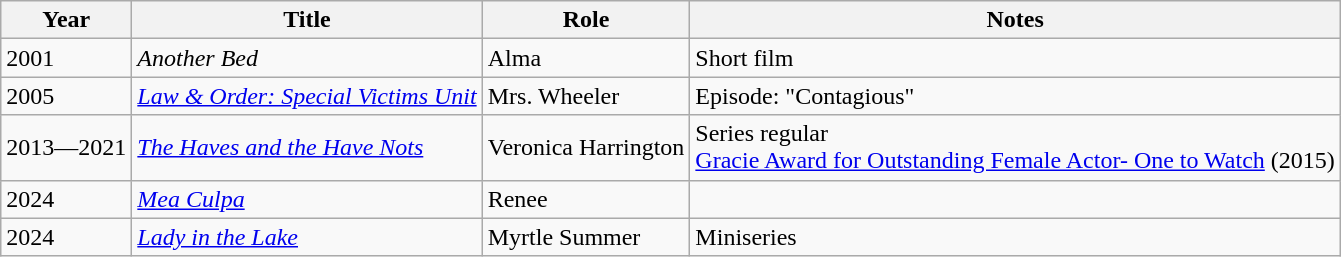<table class="wikitable sortable">
<tr>
<th>Year</th>
<th>Title</th>
<th>Role</th>
<th class="unsortable">Notes</th>
</tr>
<tr>
<td>2001</td>
<td><em>Another Bed</em></td>
<td>Alma</td>
<td>Short film</td>
</tr>
<tr>
<td>2005</td>
<td><em><a href='#'>Law & Order: Special Victims Unit</a></em></td>
<td>Mrs. Wheeler</td>
<td>Episode: "Contagious"</td>
</tr>
<tr>
<td>2013—2021</td>
<td><em><a href='#'>The Haves and the Have Nots</a></em></td>
<td>Veronica Harrington</td>
<td>Series regular<br><a href='#'>Gracie Award for Outstanding Female Actor- One to Watch</a> (2015)</td>
</tr>
<tr>
<td>2024</td>
<td><em><a href='#'>Mea Culpa</a></em></td>
<td>Renee</td>
<td></td>
</tr>
<tr>
<td>2024</td>
<td><em><a href='#'>Lady in the Lake</a></em></td>
<td>Myrtle Summer</td>
<td>Miniseries</td>
</tr>
</table>
